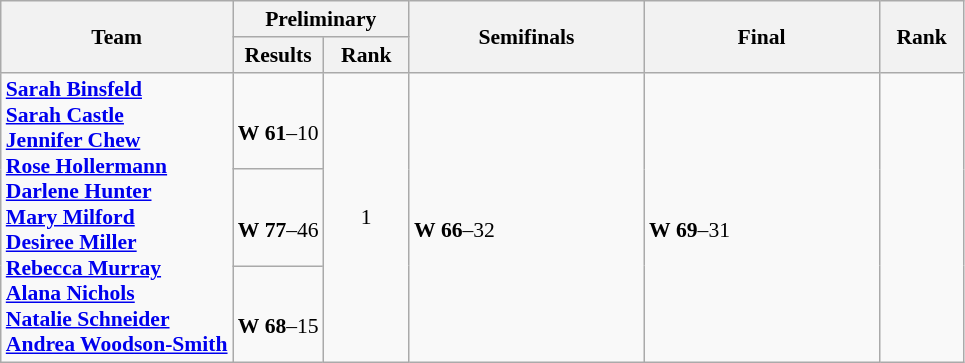<table class="wikitable" style="text-align:left; font-size:90%">
<tr>
<th rowspan=2>Team</th>
<th colspan=2>Preliminary</th>
<th rowspan=2 width=150>Semifinals</th>
<th rowspan=2 width=150>Final</th>
<th rowspan=2 width=50>Rank</th>
</tr>
<tr>
<th>Results</th>
<th width=50>Rank</th>
</tr>
<tr>
<td rowspan=3><strong><a href='#'>Sarah Binsfeld</a><br><a href='#'>Sarah Castle</a><br><a href='#'>Jennifer Chew</a><br><a href='#'>Rose Hollermann</a><br><a href='#'>Darlene Hunter</a><br><a href='#'>Mary Milford</a><br><a href='#'>Desiree Miller</a><br><a href='#'>Rebecca Murray</a><br><a href='#'>Alana Nichols</a><br><a href='#'>Natalie Schneider</a><br><a href='#'>Andrea Woodson-Smith</a></strong></td>
<td><br><strong>W</strong> <strong>61</strong>–10</td>
<td rowspan=3 align=center>1</td>
<td rowspan=3> <br><strong>W</strong> <strong>66</strong>–32</td>
<td rowspan=3> <br><strong>W</strong> <strong>69</strong>–31</td>
<td rowspan=3 align=center></td>
</tr>
<tr>
<td><br><strong>W</strong> <strong>77</strong>–46</td>
</tr>
<tr>
<td><br><strong>W</strong> <strong>68</strong>–15</td>
</tr>
</table>
